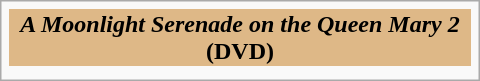<table class="infobox" style="width:20em;">
<tr>
<th style="background: burlywood;" colspan="3"><strong><em>A Moonlight Serenade on the Queen Mary 2</em></strong> (DVD)</th>
</tr>
<tr style="text-align:center;">
<td colspan="3"></td>
</tr>
</table>
